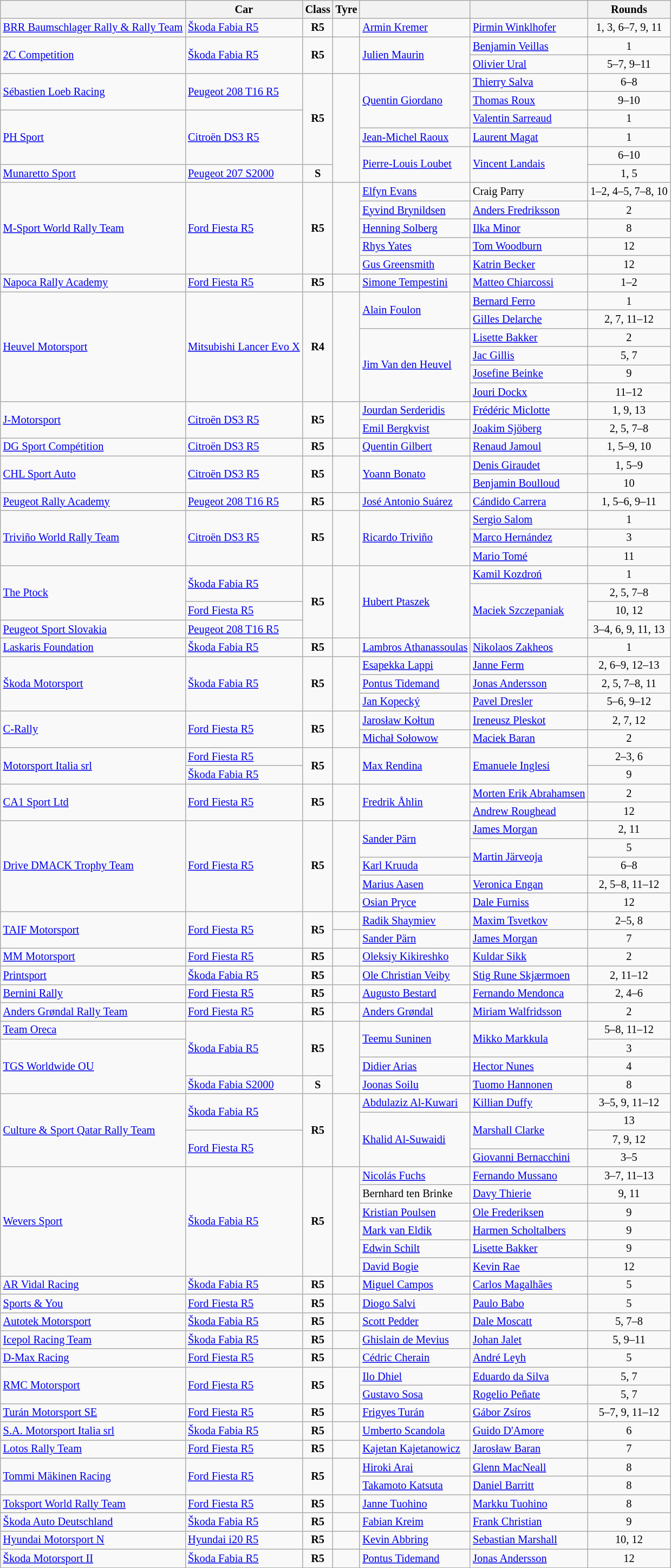<table class="wikitable" style="font-size: 85%">
<tr>
<th></th>
<th>Car</th>
<th>Class</th>
<th>Tyre</th>
<th></th>
<th></th>
<th>Rounds</th>
</tr>
<tr>
<td> <a href='#'>BRR Baumschlager Rally & Rally Team</a></td>
<td><a href='#'>Škoda Fabia R5</a></td>
<td align="center"><strong><span>R5</span></strong></td>
<td align="center"></td>
<td> <a href='#'>Armin Kremer</a></td>
<td> <a href='#'>Pirmin Winklhofer</a></td>
<td align="center">1, 3, 6–7, 9, 11</td>
</tr>
<tr>
<td rowspan=2> <a href='#'>2C Competition</a></td>
<td rowspan=2><a href='#'>Škoda Fabia R5</a></td>
<td rowspan=2 align="center"><strong><span>R5</span></strong></td>
<td rowspan=2 align="center"></td>
<td rowspan=2> <a href='#'>Julien Maurin</a></td>
<td> <a href='#'>Benjamin Veillas</a></td>
<td align="center">1</td>
</tr>
<tr>
<td> <a href='#'>Olivier Ural</a></td>
<td align="center">5–7, 9–11</td>
</tr>
<tr>
<td rowspan="2"> <a href='#'>Sébastien Loeb Racing</a></td>
<td rowspan="2"><a href='#'>Peugeot 208 T16 R5</a></td>
<td rowspan="5" align="center"><strong><span>R5</span></strong></td>
<td rowspan="6" align="center"></td>
<td rowspan="3"> <a href='#'>Quentin Giordano</a></td>
<td> <a href='#'>Thierry Salva</a></td>
<td align="center">6–8</td>
</tr>
<tr>
<td> <a href='#'>Thomas Roux</a></td>
<td align="center">9–10</td>
</tr>
<tr>
<td rowspan="3"> <a href='#'>PH Sport</a></td>
<td rowspan="3"><a href='#'>Citroën DS3 R5</a></td>
<td> <a href='#'>Valentin Sarreaud</a></td>
<td align="center">1</td>
</tr>
<tr>
<td> <a href='#'>Jean-Michel Raoux</a></td>
<td> <a href='#'>Laurent Magat</a></td>
<td align="center">1</td>
</tr>
<tr>
<td rowspan="2"> <a href='#'>Pierre-Louis Loubet</a></td>
<td rowspan="2"> <a href='#'>Vincent Landais</a></td>
<td align="center">6–10</td>
</tr>
<tr>
<td> <a href='#'>Munaretto Sport</a></td>
<td><a href='#'>Peugeot 207 S2000</a></td>
<td align="center"><strong><span>S</span></strong></td>
<td align="center">1, 5</td>
</tr>
<tr>
<td rowspan=5> <a href='#'>M-Sport World Rally Team</a></td>
<td rowspan=5><a href='#'>Ford Fiesta R5</a></td>
<td rowspan=5 align="center"><strong><span>R5</span></strong></td>
<td rowspan=5 align="center"></td>
<td> <a href='#'>Elfyn Evans</a></td>
<td> Craig Parry</td>
<td align="center">1–2, 4–5, 7–8, 10</td>
</tr>
<tr>
<td> <a href='#'>Eyvind Brynildsen</a></td>
<td> <a href='#'>Anders Fredriksson</a></td>
<td align="center">2</td>
</tr>
<tr>
<td> <a href='#'>Henning Solberg</a></td>
<td> <a href='#'>Ilka Minor</a></td>
<td align="center">8</td>
</tr>
<tr>
<td> <a href='#'>Rhys Yates</a></td>
<td> <a href='#'>Tom Woodburn</a></td>
<td align="center">12</td>
</tr>
<tr>
<td> <a href='#'>Gus Greensmith</a></td>
<td> <a href='#'>Katrin Becker</a></td>
<td align="center">12</td>
</tr>
<tr>
<td> <a href='#'>Napoca Rally Academy</a></td>
<td><a href='#'>Ford Fiesta R5</a></td>
<td align="center"><strong><span>R5</span></strong></td>
<td align="center"></td>
<td> <a href='#'>Simone Tempestini</a></td>
<td> <a href='#'>Matteo Chiarcossi</a></td>
<td align="center">1–2</td>
</tr>
<tr>
<td rowspan=6> <a href='#'>Heuvel Motorsport</a></td>
<td rowspan=6><a href='#'>Mitsubishi Lancer Evo X</a></td>
<td rowspan=6 align="center"><strong><span>R4</span></strong></td>
<td rowspan=6 align="center"></td>
<td rowspan=2> <a href='#'>Alain Foulon</a></td>
<td> <a href='#'>Bernard Ferro</a></td>
<td align="center">1</td>
</tr>
<tr>
<td> <a href='#'>Gilles Delarche</a></td>
<td align="center">2, 7, 11–12</td>
</tr>
<tr>
<td rowspan=4> <a href='#'>Jim Van den Heuvel</a></td>
<td> <a href='#'>Lisette Bakker</a></td>
<td align="center">2</td>
</tr>
<tr>
<td> <a href='#'>Jac Gillis</a></td>
<td align="center">5, 7</td>
</tr>
<tr>
<td> <a href='#'>Josefine Beinke</a></td>
<td align="center">9</td>
</tr>
<tr>
<td> <a href='#'>Jouri Dockx</a></td>
<td align="center">11–12</td>
</tr>
<tr>
<td rowspan="2"> <a href='#'>J-Motorsport</a></td>
<td rowspan="2"><a href='#'>Citroën DS3 R5</a></td>
<td rowspan="2" align="center"><strong><span>R5</span></strong></td>
<td rowspan="2" align="center"></td>
<td> <a href='#'>Jourdan Serderidis</a></td>
<td> <a href='#'>Frédéric Miclotte</a></td>
<td align="center">1, 9, 13</td>
</tr>
<tr>
<td> <a href='#'>Emil Bergkvist</a></td>
<td> <a href='#'>Joakim Sjöberg</a></td>
<td align="center">2, 5, 7–8</td>
</tr>
<tr>
<td> <a href='#'>DG Sport Compétition</a></td>
<td><a href='#'>Citroën DS3 R5</a></td>
<td align="center"><strong><span>R5</span></strong></td>
<td align="center"></td>
<td> <a href='#'>Quentin Gilbert</a></td>
<td> <a href='#'>Renaud Jamoul</a></td>
<td align="center">1, 5–9, 10</td>
</tr>
<tr>
<td rowspan=2> <a href='#'>CHL Sport Auto</a></td>
<td rowspan=2><a href='#'>Citroën DS3 R5</a></td>
<td rowspan=2 align="center"><strong><span>R5</span></strong></td>
<td rowspan=2 align="center"></td>
<td rowspan=2> <a href='#'>Yoann Bonato</a></td>
<td> <a href='#'>Denis Giraudet</a></td>
<td align="center">1, 5–9</td>
</tr>
<tr>
<td> <a href='#'>Benjamin Boulloud</a></td>
<td align="center">10</td>
</tr>
<tr>
<td> <a href='#'>Peugeot Rally Academy</a></td>
<td><a href='#'>Peugeot 208 T16 R5</a></td>
<td align="center"><strong><span>R5</span></strong></td>
<td align="center"></td>
<td> <a href='#'>José Antonio Suárez</a></td>
<td> <a href='#'>Cándido Carrera</a></td>
<td align="center">1, 5–6, 9–11</td>
</tr>
<tr>
<td rowspan="3"> <a href='#'>Triviño World Rally Team</a></td>
<td rowspan="3"><a href='#'>Citroën DS3 R5</a></td>
<td rowspan="3" align="center"><strong><span>R5</span></strong></td>
<td rowspan="3" align="center"></td>
<td rowspan="3"> <a href='#'>Ricardo Triviño</a></td>
<td> <a href='#'>Sergio Salom</a></td>
<td align="center">1</td>
</tr>
<tr>
<td> <a href='#'>Marco Hernández</a></td>
<td align="center">3</td>
</tr>
<tr>
<td> <a href='#'>Mario Tomé</a></td>
<td align="center">11</td>
</tr>
<tr>
<td rowspan="3"> <a href='#'>The Ptock</a></td>
<td rowspan="2"><a href='#'>Škoda Fabia R5</a></td>
<td align="center" rowspan=4><strong><span>R5</span></strong></td>
<td align="center" rowspan=4></td>
<td rowspan="4"> <a href='#'>Hubert Ptaszek</a></td>
<td> <a href='#'>Kamil Kozdroń</a></td>
<td align="center">1</td>
</tr>
<tr>
<td rowspan="3"> <a href='#'>Maciek Szczepaniak</a></td>
<td align="center">2, 5, 7–8</td>
</tr>
<tr>
<td><a href='#'>Ford Fiesta R5</a></td>
<td align="center">10, 12</td>
</tr>
<tr>
<td> <a href='#'>Peugeot Sport Slovakia</a></td>
<td><a href='#'>Peugeot 208 T16 R5</a></td>
<td align="center">3–4, 6, 9, 11, 13</td>
</tr>
<tr>
<td> <a href='#'>Laskaris Foundation</a></td>
<td><a href='#'>Škoda Fabia R5</a></td>
<td align="center"><strong><span>R5</span></strong></td>
<td align="center"></td>
<td> <a href='#'>Lambros Athanassoulas</a></td>
<td> <a href='#'>Nikolaos Zakheos</a></td>
<td align="center">1</td>
</tr>
<tr>
<td rowspan=3> <a href='#'>Škoda Motorsport</a></td>
<td rowspan=3><a href='#'>Škoda Fabia R5</a></td>
<td rowspan=3 align="center"><strong><span>R5</span></strong></td>
<td rowspan=3 align="center"></td>
<td> <a href='#'>Esapekka Lappi</a></td>
<td> <a href='#'>Janne Ferm</a></td>
<td align="center">2, 6–9, 12–13</td>
</tr>
<tr>
<td> <a href='#'>Pontus Tidemand</a></td>
<td> <a href='#'>Jonas Andersson</a></td>
<td align="center">2, 5, 7–8, 11</td>
</tr>
<tr>
<td> <a href='#'>Jan Kopecký</a></td>
<td> <a href='#'>Pavel Dresler</a></td>
<td align="center">5–6, 9–12</td>
</tr>
<tr>
<td rowspan=2> <a href='#'>C-Rally</a></td>
<td rowspan=2><a href='#'>Ford Fiesta R5</a></td>
<td rowspan=2 align="center"><strong><span>R5</span></strong></td>
<td rowspan=2 align="center"></td>
<td> <a href='#'>Jarosław Kołtun</a></td>
<td> <a href='#'>Ireneusz Pleskot</a></td>
<td align="center">2, 7, 12</td>
</tr>
<tr>
<td> <a href='#'>Michał Sołowow</a></td>
<td> <a href='#'>Maciek Baran</a></td>
<td align="center">2</td>
</tr>
<tr>
<td rowspan=2> <a href='#'>Motorsport Italia srl</a></td>
<td><a href='#'>Ford Fiesta R5</a></td>
<td rowspan=2 align="center"><strong><span>R5</span></strong></td>
<td rowspan=2 align="center"></td>
<td rowspan=2> <a href='#'>Max Rendina</a></td>
<td rowspan=2> <a href='#'>Emanuele Inglesi</a></td>
<td align="center">2–3, 6</td>
</tr>
<tr>
<td><a href='#'>Škoda Fabia R5</a></td>
<td align="center">9</td>
</tr>
<tr>
<td rowspan=2> <a href='#'>CA1 Sport Ltd</a></td>
<td rowspan=2><a href='#'>Ford Fiesta R5</a></td>
<td rowspan=2 align="center"><strong><span>R5</span></strong></td>
<td rowspan=2 align="center"></td>
<td rowspan=2> <a href='#'>Fredrik Åhlin</a></td>
<td> <a href='#'>Morten Erik Abrahamsen</a></td>
<td align="center">2</td>
</tr>
<tr>
<td> <a href='#'>Andrew Roughead</a></td>
<td align="center">12</td>
</tr>
<tr>
<td rowspan="5"> <a href='#'>Drive DMACK Trophy Team</a></td>
<td rowspan="5"><a href='#'>Ford Fiesta R5</a></td>
<td rowspan="5" align="center"><strong><span>R5</span></strong></td>
<td rowspan="5" align="center"></td>
<td rowspan="2"> <a href='#'>Sander Pärn</a></td>
<td> <a href='#'>James Morgan</a></td>
<td align="center">2, 11</td>
</tr>
<tr>
<td rowspan="2"> <a href='#'>Martin Järveoja</a></td>
<td align="center">5</td>
</tr>
<tr>
<td> <a href='#'>Karl Kruuda</a></td>
<td align="center">6–8</td>
</tr>
<tr>
<td> <a href='#'>Marius Aasen</a></td>
<td> <a href='#'>Veronica Engan</a></td>
<td align="center">2, 5–8, 11–12</td>
</tr>
<tr>
<td> <a href='#'>Osian Pryce</a></td>
<td> <a href='#'>Dale Furniss</a></td>
<td align="center">12</td>
</tr>
<tr>
<td rowspan="2"> <a href='#'>TAIF Motorsport</a></td>
<td rowspan="2"><a href='#'>Ford Fiesta R5</a></td>
<td rowspan="2" align="center"><strong><span>R5</span></strong></td>
<td align="center"></td>
<td> <a href='#'>Radik Shaymiev</a></td>
<td> <a href='#'>Maxim Tsvetkov</a></td>
<td align="center">2–5, 8</td>
</tr>
<tr>
<td align="center"></td>
<td> <a href='#'>Sander Pärn</a></td>
<td> <a href='#'>James Morgan</a></td>
<td align="center">7</td>
</tr>
<tr>
<td> <a href='#'>MM Motorsport</a></td>
<td><a href='#'>Ford Fiesta R5</a></td>
<td align="center"><strong><span>R5</span></strong></td>
<td align="center"></td>
<td> <a href='#'>Oleksiy Kikireshko</a></td>
<td> <a href='#'>Kuldar Sikk</a></td>
<td align="center">2</td>
</tr>
<tr>
<td> <a href='#'>Printsport</a></td>
<td><a href='#'>Škoda Fabia R5</a></td>
<td align="center"><strong><span>R5</span></strong></td>
<td align="center"></td>
<td> <a href='#'>Ole Christian Veiby</a></td>
<td> <a href='#'>Stig Rune Skjærmoen</a></td>
<td align="center">2, 11–12</td>
</tr>
<tr>
<td> <a href='#'>Bernini Rally</a></td>
<td><a href='#'>Ford Fiesta R5</a></td>
<td align="center"><strong><span>R5</span></strong></td>
<td align="center"></td>
<td> <a href='#'>Augusto Bestard</a></td>
<td> <a href='#'>Fernando Mendonca</a></td>
<td align="center">2, 4–6</td>
</tr>
<tr>
<td> <a href='#'>Anders Grøndal Rally Team</a></td>
<td><a href='#'>Ford Fiesta R5</a></td>
<td align="center"><strong><span>R5</span></strong></td>
<td align="center"></td>
<td> <a href='#'>Anders Grøndal</a></td>
<td> <a href='#'>Miriam Walfridsson</a></td>
<td align="center">2</td>
</tr>
<tr>
<td> <a href='#'>Team Oreca</a></td>
<td rowspan="3"><a href='#'>Škoda Fabia R5</a></td>
<td rowspan="3"  align="center"><strong><span>R5</span></strong></td>
<td rowspan="4"  align="center"></td>
<td rowspan="2"> <a href='#'>Teemu Suninen</a></td>
<td rowspan="2"> <a href='#'>Mikko Markkula</a></td>
<td align="center">5–8, 11–12</td>
</tr>
<tr>
<td rowspan="3"> <a href='#'>TGS Worldwide OU</a></td>
<td align="center">3</td>
</tr>
<tr>
<td> <a href='#'>Didier Arias</a></td>
<td> <a href='#'>Hector Nunes</a></td>
<td align="center">4</td>
</tr>
<tr>
<td><a href='#'>Škoda Fabia S2000</a></td>
<td align="center"><strong><span>S</span></strong></td>
<td> <a href='#'>Joonas Soilu</a></td>
<td> <a href='#'>Tuomo Hannonen</a></td>
<td align="center">8</td>
</tr>
<tr>
<td rowspan="4"> <a href='#'>Culture & Sport Qatar Rally Team</a></td>
<td rowspan="2"><a href='#'>Škoda Fabia R5</a></td>
<td rowspan="4" align="center"><strong><span>R5</span></strong></td>
<td rowspan="4" align="center"></td>
<td> <a href='#'>Abdulaziz Al-Kuwari</a></td>
<td> <a href='#'>Killian Duffy</a></td>
<td align="center">3–5, 9, 11–12</td>
</tr>
<tr>
<td rowspan="3"> <a href='#'>Khalid Al-Suwaidi</a></td>
<td rowspan="2"> <a href='#'>Marshall Clarke</a></td>
<td align="center">13</td>
</tr>
<tr>
<td rowspan="2"><a href='#'>Ford Fiesta R5</a></td>
<td align="center">7, 9, 12</td>
</tr>
<tr>
<td> <a href='#'>Giovanni Bernacchini</a></td>
<td align="center">3–5</td>
</tr>
<tr>
<td rowspan=6> <a href='#'>Wevers Sport</a></td>
<td rowspan=6><a href='#'>Škoda Fabia R5</a></td>
<td rowspan=6 align="center"><strong><span>R5</span></strong></td>
<td rowspan=6 align="center"></td>
<td> <a href='#'>Nicolás Fuchs</a></td>
<td> <a href='#'>Fernando Mussano</a></td>
<td align="center">3–7, 11–13</td>
</tr>
<tr>
<td> Bernhard ten Brinke</td>
<td> <a href='#'>Davy Thierie</a></td>
<td align="center">9, 11</td>
</tr>
<tr>
<td> <a href='#'>Kristian Poulsen</a></td>
<td> <a href='#'>Ole Frederiksen</a></td>
<td align="center">9</td>
</tr>
<tr>
<td> <a href='#'>Mark van Eldik</a></td>
<td> <a href='#'>Harmen Scholtalbers</a></td>
<td align="center">9</td>
</tr>
<tr>
<td> <a href='#'>Edwin Schilt</a></td>
<td> <a href='#'>Lisette Bakker</a></td>
<td align="center">9</td>
</tr>
<tr>
<td> <a href='#'>David Bogie</a></td>
<td> <a href='#'>Kevin Rae</a></td>
<td align="center">12</td>
</tr>
<tr>
<td> <a href='#'>AR Vidal Racing</a></td>
<td><a href='#'>Škoda Fabia R5</a></td>
<td align="center"><strong><span>R5</span></strong></td>
<td align="center"></td>
<td> <a href='#'>Miguel Campos</a></td>
<td> <a href='#'>Carlos Magalhães</a></td>
<td align="center">5</td>
</tr>
<tr>
<td> <a href='#'>Sports & You</a></td>
<td><a href='#'>Ford Fiesta R5</a></td>
<td align="center"><strong><span>R5</span></strong></td>
<td align="center"></td>
<td> <a href='#'>Diogo Salvi</a></td>
<td> <a href='#'>Paulo Babo</a></td>
<td align="center">5</td>
</tr>
<tr>
<td> <a href='#'>Autotek Motorsport</a></td>
<td><a href='#'>Škoda Fabia R5</a></td>
<td align="center"><strong><span>R5</span></strong></td>
<td align="center"></td>
<td> <a href='#'>Scott Pedder</a></td>
<td> <a href='#'>Dale Moscatt</a></td>
<td align="center">5, 7–8</td>
</tr>
<tr>
<td> <a href='#'>Icepol Racing Team</a></td>
<td><a href='#'>Škoda Fabia R5</a></td>
<td align="center"><strong><span>R5</span></strong></td>
<td align="center"></td>
<td> <a href='#'>Ghislain de Mevius</a></td>
<td> <a href='#'>Johan Jalet</a></td>
<td align="center">5, 9–11</td>
</tr>
<tr>
<td> <a href='#'>D-Max Racing</a></td>
<td><a href='#'>Ford Fiesta R5</a></td>
<td align="center"><strong><span>R5</span></strong></td>
<td align="center"></td>
<td> <a href='#'>Cédric Cherain</a></td>
<td> <a href='#'>André Leyh</a></td>
<td align="center">5</td>
</tr>
<tr>
<td rowspan=2> <a href='#'>RMC Motorsport</a></td>
<td rowspan=2><a href='#'>Ford Fiesta R5</a></td>
<td rowspan=2 align="center"><strong><span>R5</span></strong></td>
<td rowspan=2 align="center"></td>
<td> <a href='#'>Ilo Dhiel</a></td>
<td> <a href='#'>Eduardo da Silva</a></td>
<td align="center">5, 7</td>
</tr>
<tr>
<td> <a href='#'>Gustavo Sosa</a></td>
<td> <a href='#'>Rogelio Peñate</a></td>
<td align="center">5, 7</td>
</tr>
<tr>
<td> <a href='#'>Turán Motorsport SE</a></td>
<td><a href='#'>Ford Fiesta R5</a></td>
<td align="center"><strong><span>R5</span></strong></td>
<td align="center"></td>
<td> <a href='#'>Frigyes Turán</a></td>
<td> <a href='#'>Gábor Zsíros</a></td>
<td align="center">5–7, 9, 11–12</td>
</tr>
<tr>
<td> <a href='#'>S.A. Motorsport Italia srl</a></td>
<td><a href='#'>Škoda Fabia R5</a></td>
<td align="center"><strong><span>R5</span></strong></td>
<td align="center"></td>
<td> <a href='#'>Umberto Scandola</a></td>
<td> <a href='#'>Guido D'Amore</a></td>
<td align="center">6</td>
</tr>
<tr>
<td> <a href='#'>Lotos Rally Team</a></td>
<td><a href='#'>Ford Fiesta R5</a></td>
<td align="center"><strong><span>R5</span></strong></td>
<td align="center"></td>
<td> <a href='#'>Kajetan Kajetanowicz</a></td>
<td> <a href='#'>Jarosław Baran</a></td>
<td align="center">7</td>
</tr>
<tr>
<td rowspan="2"> <a href='#'>Tommi Mäkinen Racing</a></td>
<td rowspan="2"><a href='#'>Ford Fiesta R5</a></td>
<td rowspan="2" align="center"><strong><span>R5</span></strong></td>
<td rowspan="2" align="center"></td>
<td> <a href='#'>Hiroki Arai</a></td>
<td> <a href='#'>Glenn MacNeall</a></td>
<td align="center">8</td>
</tr>
<tr>
<td> <a href='#'>Takamoto Katsuta</a></td>
<td> <a href='#'>Daniel Barritt</a></td>
<td align="center">8</td>
</tr>
<tr>
<td> <a href='#'>Toksport World Rally Team</a></td>
<td><a href='#'>Ford Fiesta R5</a></td>
<td align="center"><strong><span>R5</span></strong></td>
<td align="center"></td>
<td> <a href='#'>Janne Tuohino</a></td>
<td> <a href='#'>Markku Tuohino</a></td>
<td align="center">8</td>
</tr>
<tr>
<td> <a href='#'>Škoda Auto Deutschland</a></td>
<td><a href='#'>Škoda Fabia R5</a></td>
<td align="center"><strong><span>R5</span></strong></td>
<td align="center"></td>
<td> <a href='#'>Fabian Kreim</a></td>
<td> <a href='#'>Frank Christian</a></td>
<td align="center">9</td>
</tr>
<tr>
<td> <a href='#'>Hyundai Motorsport N</a></td>
<td><a href='#'>Hyundai i20 R5</a></td>
<td align="center"><strong><span>R5</span></strong></td>
<td align="center"></td>
<td> <a href='#'>Kevin Abbring</a></td>
<td> <a href='#'>Sebastian Marshall</a></td>
<td align="center">10, 12</td>
</tr>
<tr>
<td> <a href='#'>Škoda Motorsport II</a></td>
<td><a href='#'>Škoda Fabia R5</a></td>
<td align="center"><strong><span>R5</span></strong></td>
<td align="center"></td>
<td> <a href='#'>Pontus Tidemand</a></td>
<td> <a href='#'>Jonas Andersson</a></td>
<td align="center">12</td>
</tr>
<tr>
</tr>
</table>
